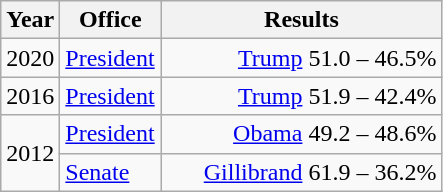<table class=wikitable>
<tr>
<th width="30">Year</th>
<th width="60">Office</th>
<th width="180">Results</th>
</tr>
<tr>
<td>2020</td>
<td><a href='#'>President</a></td>
<td align="right" ><a href='#'>Trump</a> 51.0 – 46.5%</td>
</tr>
<tr>
<td>2016</td>
<td><a href='#'>President</a></td>
<td align="right" ><a href='#'>Trump</a> 51.9 – 42.4%</td>
</tr>
<tr>
<td rowspan="2">2012</td>
<td><a href='#'>President</a></td>
<td align="right" ><a href='#'>Obama</a> 49.2 – 48.6%</td>
</tr>
<tr>
<td><a href='#'>Senate</a></td>
<td align="right" ><a href='#'>Gillibrand</a> 61.9 – 36.2%</td>
</tr>
</table>
